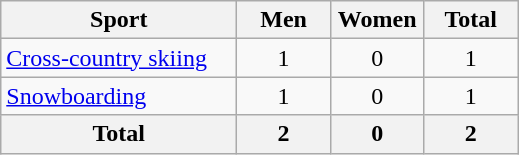<table class="wikitable sortable" style=text-align:center>
<tr>
<th width=150>Sport</th>
<th width=55>Men</th>
<th width=55>Women</th>
<th width=55>Total</th>
</tr>
<tr>
<td align=left><a href='#'>Cross-country skiing</a></td>
<td>1</td>
<td>0</td>
<td>1</td>
</tr>
<tr>
<td align=left><a href='#'>Snowboarding</a></td>
<td>1</td>
<td>0</td>
<td>1</td>
</tr>
<tr>
<th>Total</th>
<th>2</th>
<th>0</th>
<th>2</th>
</tr>
</table>
